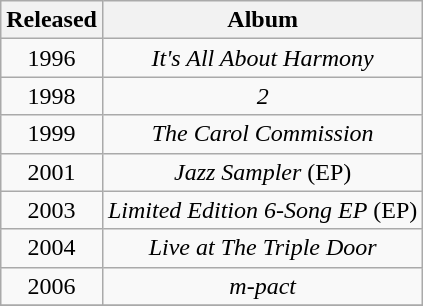<table class="wikitable plainrowheaders" style="text-align:center;">
<tr>
<th scope="col">Released</th>
<th scope="col">Album</th>
</tr>
<tr>
<td>1996</td>
<td><em>It's All About Harmony</em></td>
</tr>
<tr>
<td>1998</td>
<td><em>2</em></td>
</tr>
<tr>
<td>1999</td>
<td><em>The Carol Commission</em></td>
</tr>
<tr>
<td>2001</td>
<td><em>Jazz Sampler</em> (EP)</td>
</tr>
<tr>
<td>2003</td>
<td><em>Limited Edition 6-Song EP</em> (EP)</td>
</tr>
<tr>
<td>2004</td>
<td><em>Live at The Triple Door</em></td>
</tr>
<tr>
<td>2006</td>
<td><em>m-pact</em></td>
</tr>
<tr>
</tr>
</table>
